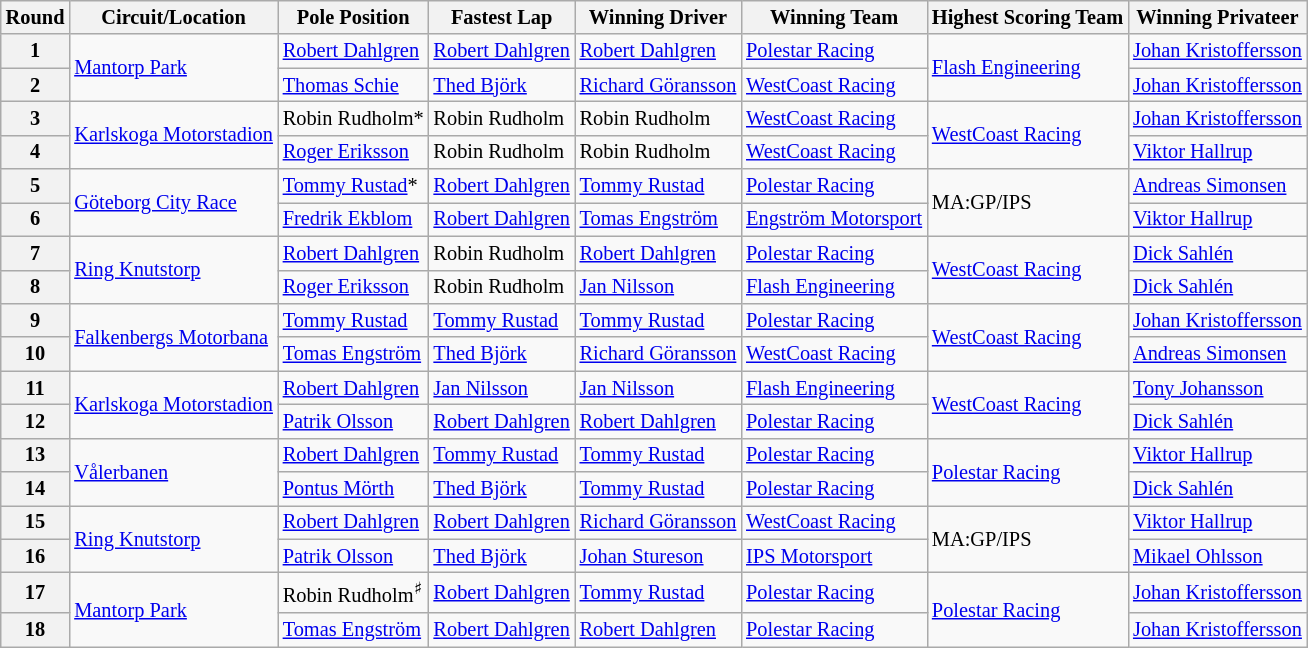<table class="wikitable" style="font-size: 85%">
<tr>
<th>Round</th>
<th>Circuit/Location</th>
<th>Pole Position</th>
<th>Fastest Lap</th>
<th>Winning Driver</th>
<th>Winning Team</th>
<th>Highest Scoring Team</th>
<th>Winning Privateer</th>
</tr>
<tr>
<th>1</th>
<td rowspan=2> <a href='#'>Mantorp Park</a></td>
<td> <a href='#'>Robert Dahlgren</a></td>
<td> <a href='#'>Robert Dahlgren</a></td>
<td> <a href='#'>Robert Dahlgren</a></td>
<td><a href='#'>Polestar Racing</a></td>
<td rowspan=2><a href='#'>Flash Engineering</a></td>
<td> <a href='#'>Johan Kristoffersson</a></td>
</tr>
<tr>
<th>2</th>
<td> <a href='#'>Thomas Schie</a></td>
<td> <a href='#'>Thed Björk</a></td>
<td> <a href='#'>Richard Göransson</a></td>
<td><a href='#'>WestCoast Racing</a></td>
<td> <a href='#'>Johan Kristoffersson</a></td>
</tr>
<tr>
<th>3</th>
<td rowspan=2> <a href='#'>Karlskoga Motorstadion</a></td>
<td> Robin Rudholm*</td>
<td> Robin Rudholm</td>
<td> Robin Rudholm</td>
<td><a href='#'>WestCoast Racing</a></td>
<td rowspan=2><a href='#'>WestCoast Racing</a></td>
<td> <a href='#'>Johan Kristoffersson</a></td>
</tr>
<tr>
<th>4</th>
<td> <a href='#'>Roger Eriksson</a></td>
<td> Robin Rudholm</td>
<td> Robin Rudholm</td>
<td><a href='#'>WestCoast Racing</a></td>
<td> <a href='#'>Viktor Hallrup</a></td>
</tr>
<tr>
<th>5</th>
<td rowspan=2> <a href='#'>Göteborg City Race</a></td>
<td> <a href='#'>Tommy Rustad</a>*</td>
<td> <a href='#'>Robert Dahlgren</a></td>
<td> <a href='#'>Tommy Rustad</a></td>
<td><a href='#'>Polestar Racing</a></td>
<td rowspan=2>MA:GP/IPS</td>
<td> <a href='#'>Andreas Simonsen</a></td>
</tr>
<tr>
<th>6</th>
<td> <a href='#'>Fredrik Ekblom</a></td>
<td> <a href='#'>Robert Dahlgren</a></td>
<td> <a href='#'>Tomas Engström</a></td>
<td><a href='#'>Engström Motorsport</a></td>
<td> <a href='#'>Viktor Hallrup</a></td>
</tr>
<tr>
<th>7</th>
<td rowspan=2> <a href='#'>Ring Knutstorp</a></td>
<td> <a href='#'>Robert Dahlgren</a></td>
<td> Robin Rudholm</td>
<td> <a href='#'>Robert Dahlgren</a></td>
<td><a href='#'>Polestar Racing</a></td>
<td rowspan=2><a href='#'>WestCoast Racing</a></td>
<td> <a href='#'>Dick Sahlén</a></td>
</tr>
<tr>
<th>8</th>
<td> <a href='#'>Roger Eriksson</a></td>
<td> Robin Rudholm</td>
<td> <a href='#'>Jan Nilsson</a></td>
<td><a href='#'>Flash Engineering</a></td>
<td> <a href='#'>Dick Sahlén</a></td>
</tr>
<tr>
<th>9</th>
<td rowspan=2> <a href='#'>Falkenbergs Motorbana</a></td>
<td> <a href='#'>Tommy Rustad</a></td>
<td> <a href='#'>Tommy Rustad</a></td>
<td> <a href='#'>Tommy Rustad</a></td>
<td><a href='#'>Polestar Racing</a></td>
<td rowspan=2><a href='#'>WestCoast Racing</a></td>
<td> <a href='#'>Johan Kristoffersson</a></td>
</tr>
<tr>
<th>10</th>
<td> <a href='#'>Tomas Engström</a></td>
<td> <a href='#'>Thed Björk</a></td>
<td> <a href='#'>Richard Göransson</a></td>
<td><a href='#'>WestCoast Racing</a></td>
<td> <a href='#'>Andreas Simonsen</a></td>
</tr>
<tr>
<th>11</th>
<td rowspan=2> <a href='#'>Karlskoga Motorstadion</a></td>
<td> <a href='#'>Robert Dahlgren</a></td>
<td> <a href='#'>Jan Nilsson</a></td>
<td> <a href='#'>Jan Nilsson</a></td>
<td><a href='#'>Flash Engineering</a></td>
<td rowspan=2><a href='#'>WestCoast Racing</a></td>
<td> <a href='#'>Tony Johansson</a></td>
</tr>
<tr>
<th>12</th>
<td> <a href='#'>Patrik Olsson</a></td>
<td> <a href='#'>Robert Dahlgren</a></td>
<td> <a href='#'>Robert Dahlgren</a></td>
<td><a href='#'>Polestar Racing</a></td>
<td> <a href='#'>Dick Sahlén</a></td>
</tr>
<tr>
<th>13</th>
<td rowspan=2> <a href='#'>Vålerbanen</a></td>
<td> <a href='#'>Robert Dahlgren</a></td>
<td> <a href='#'>Tommy Rustad</a></td>
<td> <a href='#'>Tommy Rustad</a></td>
<td><a href='#'>Polestar Racing</a></td>
<td rowspan=2><a href='#'>Polestar Racing</a></td>
<td> <a href='#'>Viktor Hallrup</a></td>
</tr>
<tr>
<th>14</th>
<td> <a href='#'>Pontus Mörth</a></td>
<td> <a href='#'>Thed Björk</a></td>
<td> <a href='#'>Tommy Rustad</a></td>
<td><a href='#'>Polestar Racing</a></td>
<td> <a href='#'>Dick Sahlén</a></td>
</tr>
<tr>
<th>15</th>
<td rowspan=2> <a href='#'>Ring Knutstorp</a></td>
<td> <a href='#'>Robert Dahlgren</a></td>
<td> <a href='#'>Robert Dahlgren</a></td>
<td> <a href='#'>Richard Göransson</a></td>
<td><a href='#'>WestCoast Racing</a></td>
<td rowspan=2>MA:GP/IPS</td>
<td> <a href='#'>Viktor Hallrup</a></td>
</tr>
<tr>
<th>16</th>
<td> <a href='#'>Patrik Olsson</a></td>
<td> <a href='#'>Thed Björk</a></td>
<td> <a href='#'>Johan Stureson</a></td>
<td><a href='#'>IPS Motorsport</a></td>
<td> <a href='#'>Mikael Ohlsson</a></td>
</tr>
<tr>
<th>17</th>
<td rowspan=2> <a href='#'>Mantorp Park</a></td>
<td> Robin Rudholm<sup>♯</sup></td>
<td> <a href='#'>Robert Dahlgren</a></td>
<td> <a href='#'>Tommy Rustad</a></td>
<td><a href='#'>Polestar Racing</a></td>
<td rowspan=2><a href='#'>Polestar Racing</a></td>
<td> <a href='#'>Johan Kristoffersson</a></td>
</tr>
<tr>
<th>18</th>
<td> <a href='#'>Tomas Engström</a></td>
<td> <a href='#'>Robert Dahlgren</a></td>
<td> <a href='#'>Robert Dahlgren</a></td>
<td><a href='#'>Polestar Racing</a></td>
<td> <a href='#'>Johan Kristoffersson</a></td>
</tr>
</table>
